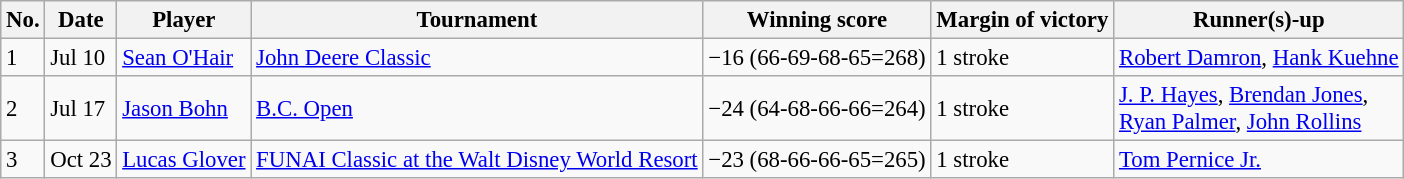<table class="wikitable" style="font-size:95%;">
<tr>
<th>No.</th>
<th>Date</th>
<th>Player</th>
<th>Tournament</th>
<th>Winning score</th>
<th>Margin of victory</th>
<th>Runner(s)-up</th>
</tr>
<tr>
<td>1</td>
<td>Jul 10</td>
<td> <a href='#'>Sean O'Hair</a></td>
<td><a href='#'>John Deere Classic</a></td>
<td>−16 (66-69-68-65=268)</td>
<td>1 stroke</td>
<td> <a href='#'>Robert Damron</a>,  <a href='#'>Hank Kuehne</a></td>
</tr>
<tr>
<td>2</td>
<td>Jul 17</td>
<td> <a href='#'>Jason Bohn</a></td>
<td><a href='#'>B.C. Open</a></td>
<td>−24 (64-68-66-66=264)</td>
<td>1 stroke</td>
<td> <a href='#'>J. P. Hayes</a>,  <a href='#'>Brendan Jones</a>,<br> <a href='#'>Ryan Palmer</a>,  <a href='#'>John Rollins</a></td>
</tr>
<tr>
<td>3</td>
<td>Oct 23</td>
<td> <a href='#'>Lucas Glover</a></td>
<td><a href='#'>FUNAI Classic at the Walt Disney World Resort</a></td>
<td>−23 (68-66-66-65=265)</td>
<td>1 stroke</td>
<td> <a href='#'>Tom Pernice Jr.</a></td>
</tr>
</table>
